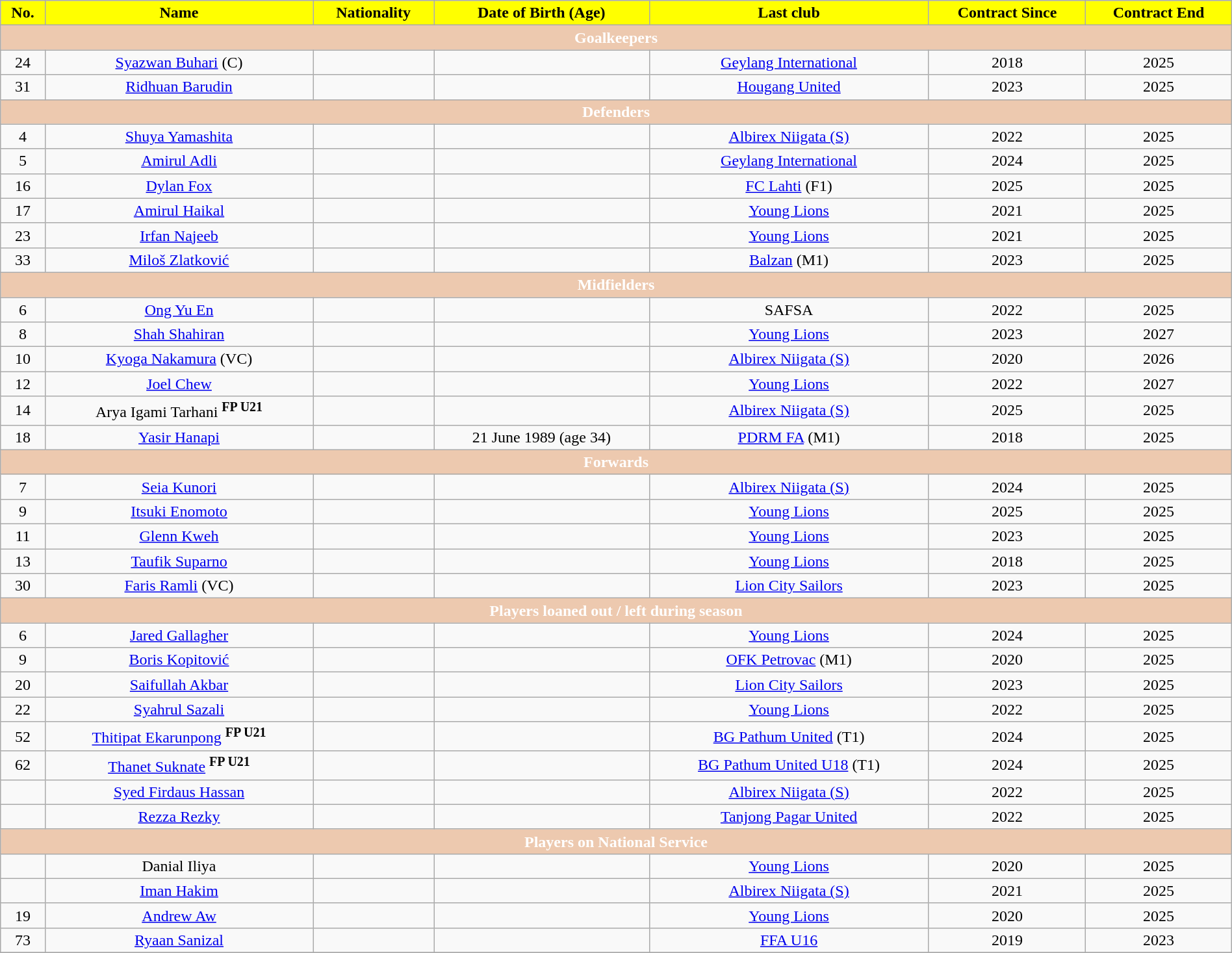<table class="wikitable" style="text-align:center; font-size:100%; width:100%;">
<tr>
<th style="background:#FFFF00; color:black; text-align:center;">No.</th>
<th style="background:#FFFF00; color:black; text-align:center;">Name</th>
<th style="background:#FFFF00; color:black; text-align:center;">Nationality</th>
<th style="background:#FFFF00; color:black; text-align:center;">Date of Birth (Age)</th>
<th style="background:#FFFF00; color:black; text-align:center;">Last club</th>
<th style="background:#FFFF00; color:black; text-align:center;">Contract Since</th>
<th style="background:#FFFF00; color:black; text-align:center;">Contract End</th>
</tr>
<tr>
<th colspan="7" style="background:#EDC9AF; color:white; text-align:center;">Goalkeepers</th>
</tr>
<tr>
<td>24</td>
<td><a href='#'>Syazwan Buhari</a> (C)</td>
<td></td>
<td></td>
<td> <a href='#'>Geylang International</a></td>
<td>2018</td>
<td>2025</td>
</tr>
<tr>
<td>31</td>
<td><a href='#'>Ridhuan Barudin</a></td>
<td></td>
<td></td>
<td> <a href='#'>Hougang United</a></td>
<td>2023</td>
<td>2025</td>
</tr>
<tr>
<th colspan="7" style="background:#EDC9AF; color:white; text-align:center;">Defenders</th>
</tr>
<tr>
<td>4</td>
<td><a href='#'>Shuya Yamashita</a></td>
<td></td>
<td></td>
<td> <a href='#'>Albirex Niigata (S)</a></td>
<td>2022</td>
<td>2025</td>
</tr>
<tr>
<td>5</td>
<td><a href='#'>Amirul Adli</a></td>
<td></td>
<td></td>
<td> <a href='#'>Geylang International</a></td>
<td>2024</td>
<td>2025</td>
</tr>
<tr>
<td>16</td>
<td><a href='#'>Dylan Fox</a></td>
<td></td>
<td></td>
<td> <a href='#'>FC Lahti</a> (F1)</td>
<td>2025</td>
<td>2025</td>
</tr>
<tr>
<td>17</td>
<td><a href='#'>Amirul Haikal</a></td>
<td></td>
<td></td>
<td> <a href='#'>Young Lions</a></td>
<td>2021</td>
<td>2025</td>
</tr>
<tr>
<td>23</td>
<td><a href='#'>Irfan Najeeb</a></td>
<td></td>
<td></td>
<td> <a href='#'>Young Lions</a></td>
<td>2021</td>
<td>2025</td>
</tr>
<tr>
<td>33</td>
<td><a href='#'>Miloš Zlatković</a></td>
<td></td>
<td></td>
<td> <a href='#'>Balzan</a> (M1)</td>
<td>2023</td>
<td>2025</td>
</tr>
<tr>
<th colspan="7" style="background:#EDC9AF; color:white; text-align:center;">Midfielders</th>
</tr>
<tr>
<td>6</td>
<td><a href='#'>Ong Yu En</a></td>
<td></td>
<td></td>
<td> SAFSA</td>
<td>2022</td>
<td>2025</td>
</tr>
<tr>
<td>8</td>
<td><a href='#'>Shah Shahiran</a></td>
<td></td>
<td></td>
<td> <a href='#'>Young Lions</a></td>
<td>2023</td>
<td>2027</td>
</tr>
<tr>
<td>10</td>
<td><a href='#'>Kyoga Nakamura</a> (VC)</td>
<td> </td>
<td></td>
<td> <a href='#'>Albirex Niigata (S)</a></td>
<td>2020</td>
<td>2026</td>
</tr>
<tr>
<td>12</td>
<td><a href='#'>Joel Chew</a></td>
<td></td>
<td></td>
<td> <a href='#'>Young Lions</a></td>
<td>2022</td>
<td>2027</td>
</tr>
<tr>
<td>14</td>
<td>Arya Igami Tarhani <sup><strong>FP U21</strong></sup></td>
<td> </td>
<td></td>
<td> <a href='#'>Albirex Niigata (S)</a></td>
<td>2025</td>
<td>2025</td>
</tr>
<tr>
<td>18</td>
<td><a href='#'>Yasir Hanapi</a></td>
<td></td>
<td>21 June 1989 (age 34)</td>
<td> <a href='#'>PDRM FA</a> (M1)</td>
<td>2018</td>
<td>2025</td>
</tr>
<tr>
<th colspan="7" style="background:#EDC9AF; color:white; text-align:center;">Forwards</th>
</tr>
<tr>
<td>7</td>
<td><a href='#'>Seia Kunori</a></td>
<td></td>
<td></td>
<td> <a href='#'>Albirex Niigata (S)</a></td>
<td>2024</td>
<td>2025</td>
</tr>
<tr>
<td>9</td>
<td><a href='#'>Itsuki Enomoto</a></td>
<td></td>
<td></td>
<td> <a href='#'>Young Lions</a></td>
<td>2025</td>
<td>2025</td>
</tr>
<tr>
<td>11</td>
<td><a href='#'>Glenn Kweh</a></td>
<td></td>
<td></td>
<td> <a href='#'>Young Lions</a></td>
<td>2023</td>
<td>2025</td>
</tr>
<tr>
<td>13</td>
<td><a href='#'>Taufik Suparno</a></td>
<td> </td>
<td></td>
<td> <a href='#'>Young Lions</a></td>
<td>2018</td>
<td>2025</td>
</tr>
<tr>
<td>30</td>
<td><a href='#'>Faris Ramli</a> (VC)</td>
<td></td>
<td></td>
<td> <a href='#'>Lion City Sailors</a></td>
<td>2023</td>
<td>2025</td>
</tr>
<tr>
<th colspan="7" style="background:#EDC9AF; color:white; text-align:center;">Players loaned out / left during season</th>
</tr>
<tr>
<td>6</td>
<td><a href='#'>Jared Gallagher</a></td>
<td></td>
<td></td>
<td> <a href='#'>Young Lions</a></td>
<td>2024</td>
<td>2025</td>
</tr>
<tr>
<td>9</td>
<td><a href='#'>Boris Kopitović</a></td>
<td></td>
<td></td>
<td> <a href='#'>OFK Petrovac</a> (M1)</td>
<td>2020</td>
<td>2025</td>
</tr>
<tr>
<td>20</td>
<td><a href='#'>Saifullah Akbar</a></td>
<td></td>
<td></td>
<td> <a href='#'>Lion City Sailors</a></td>
<td>2023</td>
<td>2025</td>
</tr>
<tr>
<td>22</td>
<td><a href='#'>Syahrul Sazali</a></td>
<td></td>
<td></td>
<td> <a href='#'>Young Lions</a></td>
<td>2022</td>
<td>2025</td>
</tr>
<tr>
<td>52</td>
<td><a href='#'>Thitipat Ekarunpong</a> <sup><strong>FP U21</strong></sup></td>
<td></td>
<td></td>
<td> <a href='#'>BG Pathum United</a> (T1)</td>
<td>2024</td>
<td>2025</td>
</tr>
<tr>
<td>62</td>
<td><a href='#'>Thanet Suknate</a> <sup><strong>FP U21</strong></sup></td>
<td></td>
<td></td>
<td> <a href='#'>BG Pathum United U18</a> (T1)</td>
<td>2024</td>
<td>2025</td>
</tr>
<tr>
<td></td>
<td><a href='#'>Syed Firdaus Hassan</a></td>
<td></td>
<td></td>
<td> <a href='#'>Albirex Niigata (S)</a></td>
<td>2022</td>
<td>2025</td>
</tr>
<tr>
<td></td>
<td><a href='#'>Rezza Rezky</a></td>
<td></td>
<td></td>
<td> <a href='#'>Tanjong Pagar United</a></td>
<td>2022</td>
<td>2025</td>
</tr>
<tr>
<th colspan="7" style="background:#EDC9AF; color:white; text-align:center;">Players on National Service</th>
</tr>
<tr>
<td></td>
<td>Danial Iliya</td>
<td></td>
<td></td>
<td> <a href='#'>Young Lions</a></td>
<td>2020</td>
<td>2025</td>
</tr>
<tr>
<td></td>
<td><a href='#'>Iman Hakim</a></td>
<td></td>
<td></td>
<td> <a href='#'>Albirex Niigata (S)</a></td>
<td>2021</td>
<td>2025</td>
</tr>
<tr>
<td>19</td>
<td><a href='#'>Andrew Aw</a></td>
<td></td>
<td></td>
<td> <a href='#'>Young Lions</a></td>
<td>2020</td>
<td>2025</td>
</tr>
<tr>
<td>73</td>
<td><a href='#'>Ryaan Sanizal</a></td>
<td></td>
<td></td>
<td> <a href='#'>FFA U16</a></td>
<td>2019</td>
<td>2023</td>
</tr>
<tr>
</tr>
</table>
